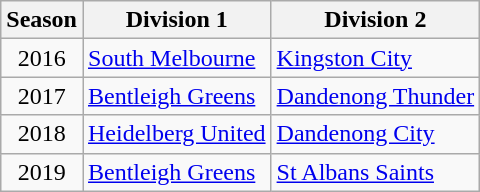<table class="wikitable">
<tr>
<th>Season</th>
<th>Division 1</th>
<th>Division 2</th>
</tr>
<tr>
<td align="center">2016</td>
<td><a href='#'>South Melbourne</a></td>
<td><a href='#'>Kingston City</a></td>
</tr>
<tr>
<td align="center">2017</td>
<td><a href='#'>Bentleigh Greens</a></td>
<td><a href='#'>Dandenong Thunder</a></td>
</tr>
<tr>
<td align="center">2018</td>
<td><a href='#'>Heidelberg United</a></td>
<td><a href='#'>Dandenong City</a></td>
</tr>
<tr>
<td align="center">2019</td>
<td><a href='#'>Bentleigh Greens</a></td>
<td><a href='#'>St Albans Saints</a></td>
</tr>
</table>
